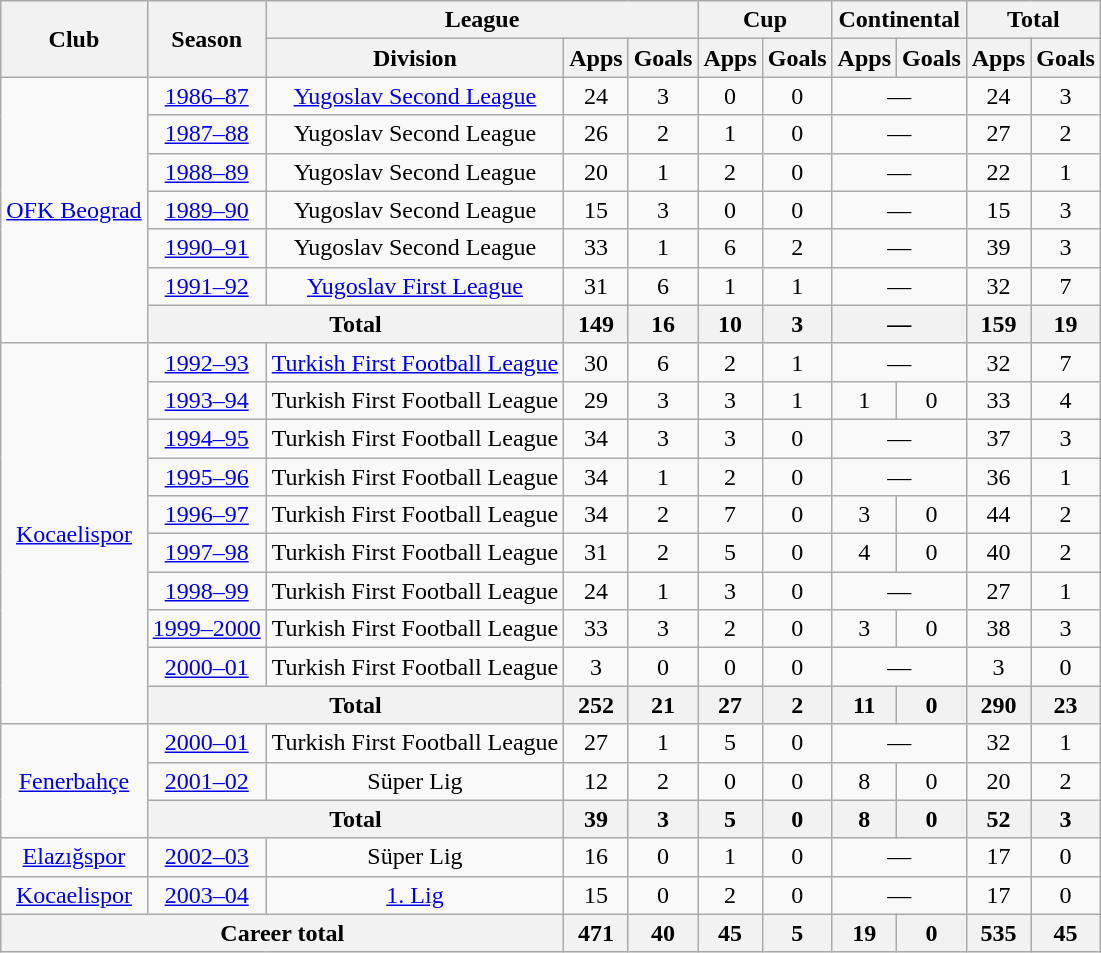<table class="wikitable" style="text-align:center">
<tr>
<th rowspan="2">Club</th>
<th rowspan="2">Season</th>
<th colspan="3">League</th>
<th colspan="2">Cup</th>
<th colspan="2">Continental</th>
<th colspan="2">Total</th>
</tr>
<tr>
<th>Division</th>
<th>Apps</th>
<th>Goals</th>
<th>Apps</th>
<th>Goals</th>
<th>Apps</th>
<th>Goals</th>
<th>Apps</th>
<th>Goals</th>
</tr>
<tr>
<td rowspan="7"><a href='#'>OFK Beograd</a></td>
<td><a href='#'>1986–87</a></td>
<td><a href='#'>Yugoslav Second League</a></td>
<td>24</td>
<td>3</td>
<td>0</td>
<td>0</td>
<td colspan="2">—</td>
<td>24</td>
<td>3</td>
</tr>
<tr>
<td><a href='#'>1987–88</a></td>
<td>Yugoslav Second League</td>
<td>26</td>
<td>2</td>
<td>1</td>
<td>0</td>
<td colspan="2">—</td>
<td>27</td>
<td>2</td>
</tr>
<tr>
<td><a href='#'>1988–89</a></td>
<td>Yugoslav Second League</td>
<td>20</td>
<td>1</td>
<td>2</td>
<td>0</td>
<td colspan="2">—</td>
<td>22</td>
<td>1</td>
</tr>
<tr>
<td><a href='#'>1989–90</a></td>
<td>Yugoslav Second League</td>
<td>15</td>
<td>3</td>
<td>0</td>
<td>0</td>
<td colspan="2">—</td>
<td>15</td>
<td>3</td>
</tr>
<tr>
<td><a href='#'>1990–91</a></td>
<td>Yugoslav Second League</td>
<td>33</td>
<td>1</td>
<td>6</td>
<td>2</td>
<td colspan="2">—</td>
<td>39</td>
<td>3</td>
</tr>
<tr>
<td><a href='#'>1991–92</a></td>
<td><a href='#'>Yugoslav First League</a></td>
<td>31</td>
<td>6</td>
<td>1</td>
<td>1</td>
<td colspan="2">—</td>
<td>32</td>
<td>7</td>
</tr>
<tr>
<th colspan="2">Total</th>
<th>149</th>
<th>16</th>
<th>10</th>
<th>3</th>
<th colspan="2">—</th>
<th>159</th>
<th>19</th>
</tr>
<tr>
<td rowspan="10"><a href='#'>Kocaelispor</a></td>
<td><a href='#'>1992–93</a></td>
<td><a href='#'>Turkish First Football League</a></td>
<td>30</td>
<td>6</td>
<td>2</td>
<td>1</td>
<td colspan="2">—</td>
<td>32</td>
<td>7</td>
</tr>
<tr>
<td><a href='#'>1993–94</a></td>
<td>Turkish First Football League</td>
<td>29</td>
<td>3</td>
<td>3</td>
<td>1</td>
<td>1</td>
<td>0</td>
<td>33</td>
<td>4</td>
</tr>
<tr>
<td><a href='#'>1994–95</a></td>
<td>Turkish First Football League</td>
<td>34</td>
<td>3</td>
<td>3</td>
<td>0</td>
<td colspan="2">—</td>
<td>37</td>
<td>3</td>
</tr>
<tr>
<td><a href='#'>1995–96</a></td>
<td>Turkish First Football League</td>
<td>34</td>
<td>1</td>
<td>2</td>
<td>0</td>
<td colspan="2">—</td>
<td>36</td>
<td>1</td>
</tr>
<tr>
<td><a href='#'>1996–97</a></td>
<td>Turkish First Football League</td>
<td>34</td>
<td>2</td>
<td>7</td>
<td>0</td>
<td>3</td>
<td>0</td>
<td>44</td>
<td>2</td>
</tr>
<tr>
<td><a href='#'>1997–98</a></td>
<td>Turkish First Football League</td>
<td>31</td>
<td>2</td>
<td>5</td>
<td>0</td>
<td>4</td>
<td>0</td>
<td>40</td>
<td>2</td>
</tr>
<tr>
<td><a href='#'>1998–99</a></td>
<td>Turkish First Football League</td>
<td>24</td>
<td>1</td>
<td>3</td>
<td>0</td>
<td colspan="2">—</td>
<td>27</td>
<td>1</td>
</tr>
<tr>
<td><a href='#'>1999–2000</a></td>
<td>Turkish First Football League</td>
<td>33</td>
<td>3</td>
<td>2</td>
<td>0</td>
<td>3</td>
<td>0</td>
<td>38</td>
<td>3</td>
</tr>
<tr>
<td><a href='#'>2000–01</a></td>
<td>Turkish First Football League</td>
<td>3</td>
<td>0</td>
<td>0</td>
<td>0</td>
<td colspan="2">—</td>
<td>3</td>
<td>0</td>
</tr>
<tr>
<th colspan="2">Total</th>
<th>252</th>
<th>21</th>
<th>27</th>
<th>2</th>
<th>11</th>
<th>0</th>
<th>290</th>
<th>23</th>
</tr>
<tr>
<td rowspan="3"><a href='#'>Fenerbahçe</a></td>
<td><a href='#'>2000–01</a></td>
<td>Turkish First Football League</td>
<td>27</td>
<td>1</td>
<td>5</td>
<td>0</td>
<td colspan="2">—</td>
<td>32</td>
<td>1</td>
</tr>
<tr>
<td><a href='#'>2001–02</a></td>
<td>Süper Lig</td>
<td>12</td>
<td>2</td>
<td>0</td>
<td>0</td>
<td>8</td>
<td>0</td>
<td>20</td>
<td>2</td>
</tr>
<tr>
<th colspan="2">Total</th>
<th>39</th>
<th>3</th>
<th>5</th>
<th>0</th>
<th>8</th>
<th>0</th>
<th>52</th>
<th>3</th>
</tr>
<tr>
<td><a href='#'>Elazığspor</a></td>
<td><a href='#'>2002–03</a></td>
<td>Süper Lig</td>
<td>16</td>
<td>0</td>
<td>1</td>
<td>0</td>
<td colspan="2">—</td>
<td>17</td>
<td>0</td>
</tr>
<tr>
<td><a href='#'>Kocaelispor</a></td>
<td><a href='#'>2003–04</a></td>
<td><a href='#'>1. Lig</a></td>
<td>15</td>
<td>0</td>
<td>2</td>
<td>0</td>
<td colspan="2">—</td>
<td>17</td>
<td>0</td>
</tr>
<tr>
<th colspan="3">Career total</th>
<th>471</th>
<th>40</th>
<th>45</th>
<th>5</th>
<th>19</th>
<th>0</th>
<th>535</th>
<th>45</th>
</tr>
</table>
